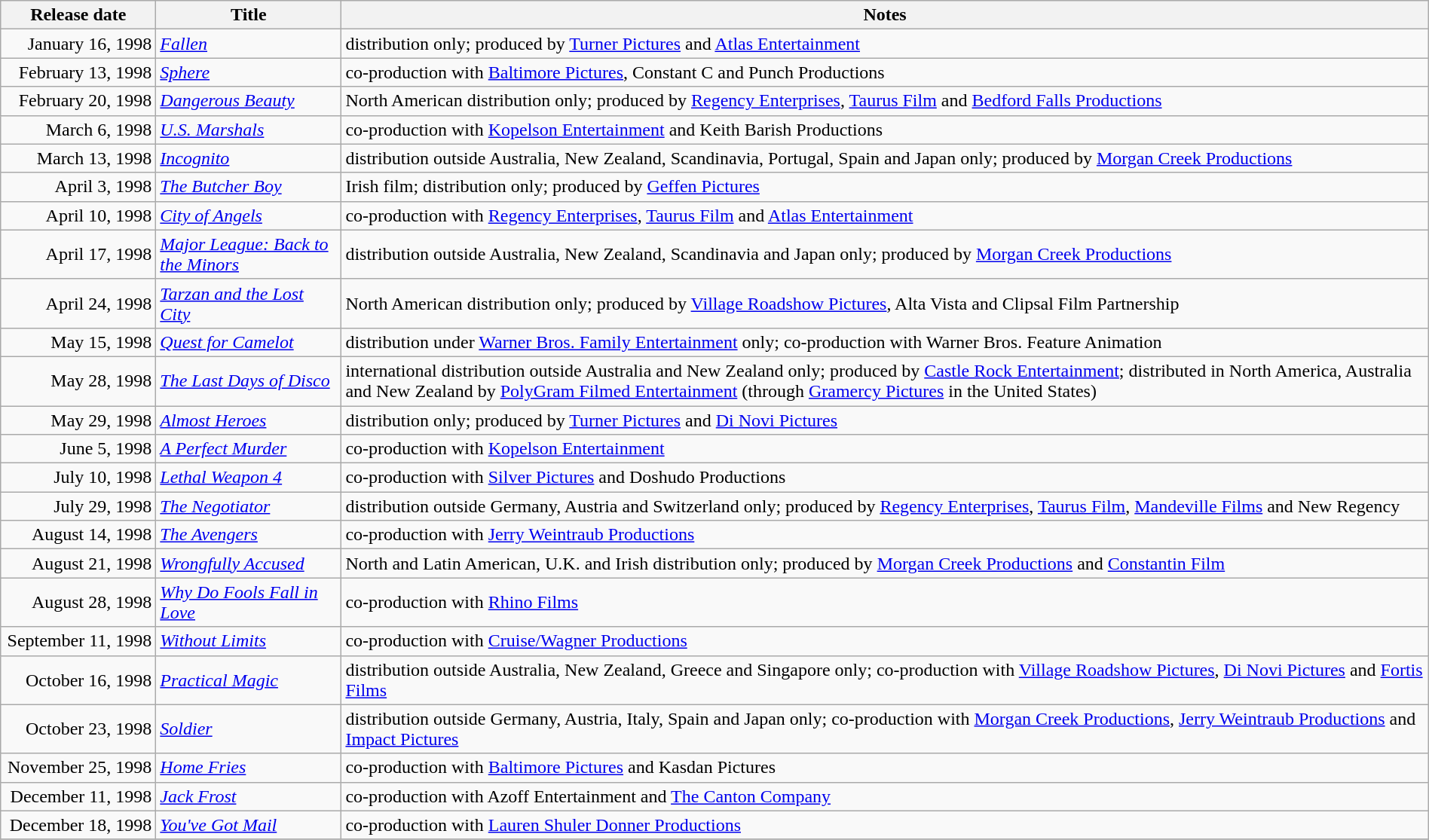<table class="wikitable sortable" style="width:100%;">
<tr>
<th scope="col" style="width:130px;">Release date</th>
<th>Title</th>
<th>Notes</th>
</tr>
<tr>
<td style="text-align:right;">January 16, 1998</td>
<td><em><a href='#'>Fallen</a></em></td>
<td>distribution only; produced by <a href='#'>Turner Pictures</a> and <a href='#'>Atlas Entertainment</a></td>
</tr>
<tr>
<td style="text-align:right;">February 13, 1998</td>
<td><em><a href='#'>Sphere</a></em></td>
<td>co-production with <a href='#'>Baltimore Pictures</a>, Constant C and Punch Productions</td>
</tr>
<tr>
<td style="text-align:right;">February 20, 1998</td>
<td><em><a href='#'>Dangerous Beauty</a></em></td>
<td>North American distribution only; produced by <a href='#'>Regency Enterprises</a>, <a href='#'>Taurus Film</a> and <a href='#'>Bedford Falls Productions</a></td>
</tr>
<tr>
<td style="text-align:right;">March 6, 1998</td>
<td><em><a href='#'>U.S. Marshals</a></em></td>
<td>co-production with <a href='#'>Kopelson Entertainment</a> and Keith Barish Productions</td>
</tr>
<tr>
<td style="text-align:right;">March 13, 1998</td>
<td><em><a href='#'>Incognito</a></em></td>
<td>distribution outside Australia, New Zealand, Scandinavia, Portugal, Spain and Japan only; produced by <a href='#'>Morgan Creek Productions</a></td>
</tr>
<tr>
<td style="text-align:right;">April 3, 1998</td>
<td><em><a href='#'>The Butcher Boy</a></em></td>
<td>Irish film; distribution only; produced by <a href='#'>Geffen Pictures</a></td>
</tr>
<tr>
<td style="text-align:right;">April 10, 1998</td>
<td><em><a href='#'>City of Angels</a></em></td>
<td>co-production with <a href='#'>Regency Enterprises</a>, <a href='#'>Taurus Film</a> and <a href='#'>Atlas Entertainment</a></td>
</tr>
<tr>
<td style="text-align:right;">April 17, 1998</td>
<td><em><a href='#'>Major League: Back to the Minors</a></em></td>
<td>distribution outside Australia, New Zealand, Scandinavia and Japan only; produced by <a href='#'>Morgan Creek Productions</a></td>
</tr>
<tr>
<td style="text-align:right;">April 24, 1998</td>
<td><em><a href='#'>Tarzan and the Lost City</a></em></td>
<td>North American distribution only; produced by <a href='#'>Village Roadshow Pictures</a>, Alta Vista and Clipsal Film Partnership</td>
</tr>
<tr>
<td style="text-align:right;">May 15, 1998</td>
<td><em><a href='#'>Quest for Camelot</a></em></td>
<td>distribution under <a href='#'>Warner Bros. Family Entertainment</a> only; co-production with Warner Bros. Feature Animation</td>
</tr>
<tr>
<td style="text-align:right;">May 28, 1998</td>
<td><em><a href='#'>The Last Days of Disco</a></em></td>
<td>international distribution outside Australia and New Zealand only; produced by <a href='#'>Castle Rock Entertainment</a>; distributed in North America, Australia and New Zealand by <a href='#'>PolyGram Filmed Entertainment</a> (through <a href='#'>Gramercy Pictures</a> in the United States)</td>
</tr>
<tr>
<td style="text-align:right;">May 29, 1998</td>
<td><em><a href='#'>Almost Heroes</a></em></td>
<td>distribution only; produced by <a href='#'>Turner Pictures</a> and <a href='#'>Di Novi Pictures</a></td>
</tr>
<tr>
<td style="text-align:right;">June 5, 1998</td>
<td><em><a href='#'>A Perfect Murder</a></em></td>
<td>co-production with <a href='#'>Kopelson Entertainment</a></td>
</tr>
<tr>
<td style="text-align:right;">July 10, 1998</td>
<td><em><a href='#'>Lethal Weapon 4</a></em></td>
<td>co-production with <a href='#'>Silver Pictures</a> and Doshudo Productions</td>
</tr>
<tr>
<td style="text-align:right;">July 29, 1998</td>
<td><em><a href='#'>The Negotiator</a></em></td>
<td>distribution outside Germany, Austria and Switzerland only; produced by <a href='#'>Regency Enterprises</a>, <a href='#'>Taurus Film</a>, <a href='#'>Mandeville Films</a> and New Regency</td>
</tr>
<tr>
<td style="text-align:right;">August 14, 1998</td>
<td><em><a href='#'>The Avengers</a></em></td>
<td>co-production with <a href='#'>Jerry Weintraub Productions</a></td>
</tr>
<tr>
<td style="text-align:right;">August 21, 1998</td>
<td><em><a href='#'>Wrongfully Accused</a></em></td>
<td>North and Latin American, U.K. and Irish distribution only; produced by <a href='#'>Morgan Creek Productions</a> and <a href='#'>Constantin Film</a></td>
</tr>
<tr>
<td style="text-align:right;">August 28, 1998</td>
<td><em><a href='#'>Why Do Fools Fall in Love</a></em></td>
<td>co-production with <a href='#'>Rhino Films</a></td>
</tr>
<tr>
<td style="text-align:right;">September 11, 1998</td>
<td><em><a href='#'>Without Limits</a></em></td>
<td>co-production with <a href='#'>Cruise/Wagner Productions</a></td>
</tr>
<tr>
<td style="text-align:right;">October 16, 1998</td>
<td><em><a href='#'>Practical Magic</a></em></td>
<td>distribution outside Australia, New Zealand, Greece and Singapore only; co-production with <a href='#'>Village Roadshow Pictures</a>, <a href='#'>Di Novi Pictures</a> and <a href='#'>Fortis Films</a></td>
</tr>
<tr>
<td style="text-align:right;">October 23, 1998</td>
<td><em><a href='#'>Soldier</a></em></td>
<td>distribution outside Germany, Austria, Italy, Spain and Japan only; co-production with <a href='#'>Morgan Creek Productions</a>, <a href='#'>Jerry Weintraub Productions</a> and <a href='#'>Impact Pictures</a></td>
</tr>
<tr>
<td style="text-align:right;">November 25, 1998</td>
<td><em><a href='#'>Home Fries</a></em></td>
<td>co-production with <a href='#'>Baltimore Pictures</a> and Kasdan Pictures</td>
</tr>
<tr>
<td style="text-align:right;">December 11, 1998</td>
<td><em><a href='#'>Jack Frost</a></em></td>
<td>co-production with Azoff Entertainment and <a href='#'>The Canton Company</a></td>
</tr>
<tr>
<td style="text-align:right;">December 18, 1998</td>
<td><em><a href='#'>You've Got Mail</a></em></td>
<td>co-production with <a href='#'>Lauren Shuler Donner Productions</a></td>
</tr>
<tr>
</tr>
</table>
